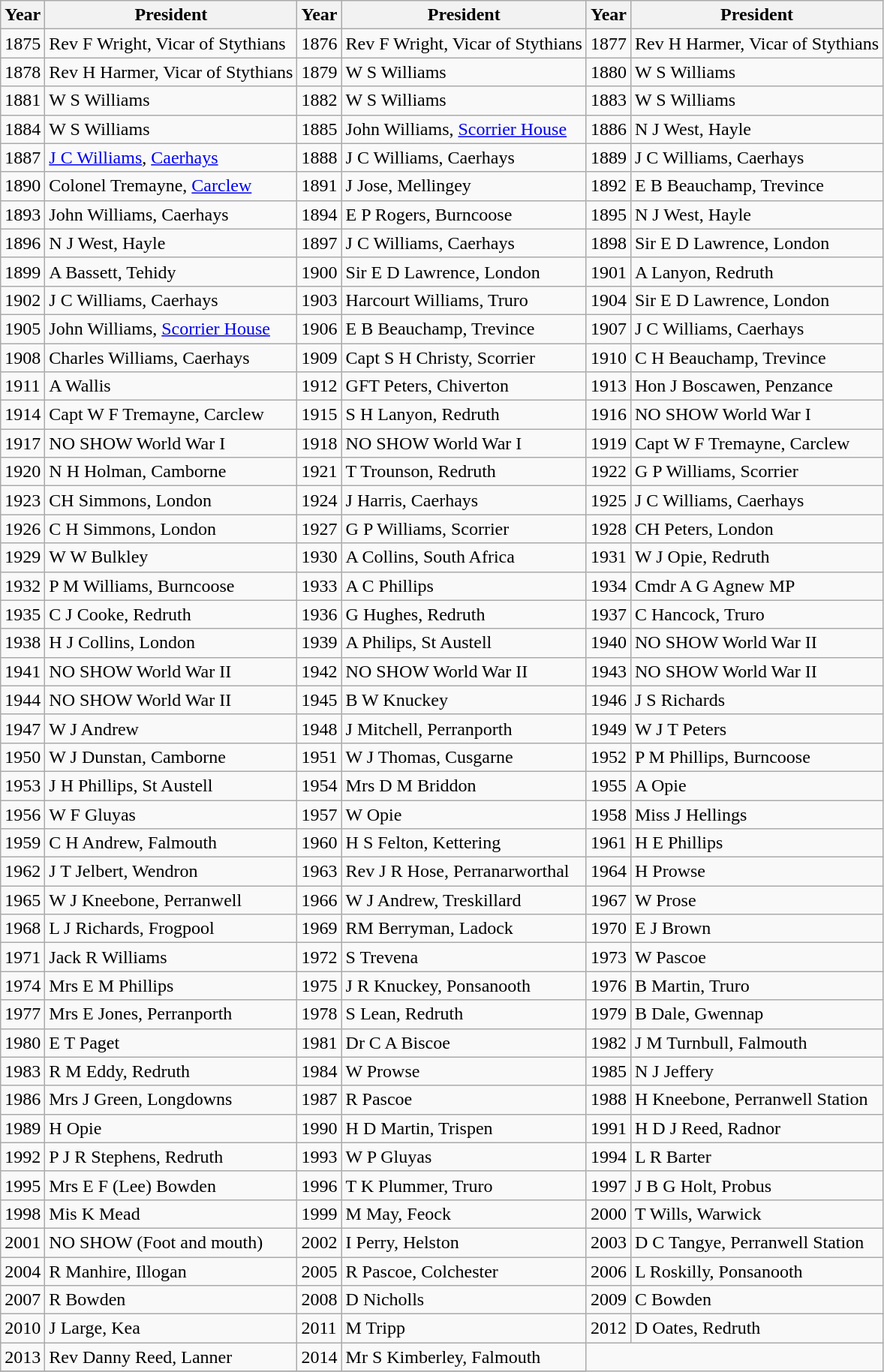<table class="wikitable" border="1">
<tr>
<th>Year</th>
<th>President</th>
<th>Year</th>
<th>President</th>
<th>Year</th>
<th>President</th>
</tr>
<tr>
<td>1875</td>
<td>Rev F Wright, Vicar of Stythians</td>
<td>1876</td>
<td>Rev F Wright, Vicar of Stythians</td>
<td>1877</td>
<td>Rev H Harmer, Vicar of Stythians</td>
</tr>
<tr>
<td>1878</td>
<td>Rev H Harmer, Vicar of Stythians</td>
<td>1879</td>
<td>W S Williams</td>
<td>1880</td>
<td>W S Williams</td>
</tr>
<tr>
<td>1881</td>
<td>W S Williams</td>
<td>1882</td>
<td>W S Williams</td>
<td>1883</td>
<td>W S Williams</td>
</tr>
<tr>
<td>1884</td>
<td>W S Williams</td>
<td>1885</td>
<td>John Williams, <a href='#'>Scorrier House</a></td>
<td>1886</td>
<td>N J West, Hayle</td>
</tr>
<tr>
<td>1887</td>
<td><a href='#'>J C Williams</a>, <a href='#'>Caerhays</a></td>
<td>1888</td>
<td>J C Williams, Caerhays</td>
<td>1889</td>
<td>J C Williams, Caerhays</td>
</tr>
<tr>
<td>1890</td>
<td>Colonel Tremayne, <a href='#'>Carclew</a></td>
<td>1891</td>
<td>J Jose, Mellingey</td>
<td>1892</td>
<td>E B Beauchamp, Trevince</td>
</tr>
<tr>
<td>1893</td>
<td>John Williams, Caerhays</td>
<td>1894</td>
<td>E P Rogers, Burncoose</td>
<td>1895</td>
<td>N J West, Hayle</td>
</tr>
<tr>
<td>1896</td>
<td>N J West, Hayle</td>
<td>1897</td>
<td>J C Williams, Caerhays</td>
<td>1898</td>
<td>Sir E D Lawrence, London</td>
</tr>
<tr>
<td>1899</td>
<td>A Bassett, Tehidy</td>
<td>1900</td>
<td>Sir E D Lawrence, London</td>
<td>1901</td>
<td>A Lanyon, Redruth</td>
</tr>
<tr>
<td>1902</td>
<td>J C Williams, Caerhays</td>
<td>1903</td>
<td>Harcourt Williams, Truro</td>
<td>1904</td>
<td>Sir E D Lawrence, London</td>
</tr>
<tr>
<td>1905</td>
<td>John Williams, <a href='#'>Scorrier House</a></td>
<td>1906</td>
<td>E B Beauchamp, Trevince</td>
<td>1907</td>
<td>J C Williams, Caerhays</td>
</tr>
<tr>
<td>1908</td>
<td>Charles Williams, Caerhays</td>
<td>1909</td>
<td>Capt S H Christy, Scorrier</td>
<td>1910</td>
<td>C H Beauchamp, Trevince</td>
</tr>
<tr>
<td>1911</td>
<td>A Wallis</td>
<td>1912</td>
<td>GFT Peters, Chiverton</td>
<td>1913</td>
<td>Hon J Boscawen, Penzance</td>
</tr>
<tr>
<td>1914</td>
<td>Capt W F Tremayne, Carclew</td>
<td>1915</td>
<td>S H Lanyon, Redruth</td>
<td>1916</td>
<td>NO SHOW World War I</td>
</tr>
<tr>
<td>1917</td>
<td>NO SHOW World War I</td>
<td>1918</td>
<td>NO SHOW World War I</td>
<td>1919</td>
<td>Capt W F Tremayne, Carclew</td>
</tr>
<tr>
<td>1920</td>
<td>N H Holman, Camborne</td>
<td>1921</td>
<td>T Trounson, Redruth</td>
<td>1922</td>
<td>G P Williams, Scorrier</td>
</tr>
<tr>
<td>1923</td>
<td>CH Simmons, London</td>
<td>1924</td>
<td>J Harris, Caerhays</td>
<td>1925</td>
<td>J C Williams, Caerhays</td>
</tr>
<tr>
<td>1926</td>
<td>C H Simmons, London</td>
<td>1927</td>
<td>G P Williams, Scorrier</td>
<td>1928</td>
<td>CH Peters, London</td>
</tr>
<tr>
<td>1929</td>
<td>W W Bulkley</td>
<td>1930</td>
<td>A Collins, South Africa</td>
<td>1931</td>
<td>W J Opie, Redruth</td>
</tr>
<tr>
<td>1932</td>
<td>P M Williams, Burncoose</td>
<td>1933</td>
<td>A C Phillips</td>
<td>1934</td>
<td>Cmdr A G Agnew MP</td>
</tr>
<tr>
<td>1935</td>
<td>C J Cooke, Redruth</td>
<td>1936</td>
<td>G Hughes, Redruth</td>
<td>1937</td>
<td>C Hancock, Truro</td>
</tr>
<tr>
<td>1938</td>
<td>H J Collins, London</td>
<td>1939</td>
<td>A Philips, St Austell</td>
<td>1940</td>
<td>NO SHOW World War II</td>
</tr>
<tr>
<td>1941</td>
<td>NO SHOW World War II</td>
<td>1942</td>
<td>NO SHOW World War II</td>
<td>1943</td>
<td>NO SHOW World War II</td>
</tr>
<tr>
<td>1944</td>
<td>NO SHOW World War II</td>
<td>1945</td>
<td>B W Knuckey</td>
<td>1946</td>
<td>J S Richards</td>
</tr>
<tr>
<td>1947</td>
<td>W J Andrew</td>
<td>1948</td>
<td>J Mitchell, Perranporth</td>
<td>1949</td>
<td>W J T Peters</td>
</tr>
<tr>
<td>1950</td>
<td>W J Dunstan, Camborne</td>
<td>1951</td>
<td>W J Thomas, Cusgarne</td>
<td>1952</td>
<td>P M Phillips, Burncoose</td>
</tr>
<tr>
<td>1953</td>
<td>J H Phillips, St Austell</td>
<td>1954</td>
<td>Mrs D M Briddon</td>
<td>1955</td>
<td>A Opie</td>
</tr>
<tr>
<td>1956</td>
<td>W F Gluyas</td>
<td>1957</td>
<td>W Opie</td>
<td>1958</td>
<td>Miss J Hellings</td>
</tr>
<tr>
<td>1959</td>
<td>C H Andrew, Falmouth</td>
<td>1960</td>
<td>H S Felton, Kettering</td>
<td>1961</td>
<td>H E Phillips</td>
</tr>
<tr>
<td>1962</td>
<td>J T Jelbert, Wendron</td>
<td>1963</td>
<td>Rev J R Hose, Perranarworthal</td>
<td>1964</td>
<td>H Prowse</td>
</tr>
<tr>
<td>1965</td>
<td>W J Kneebone, Perranwell</td>
<td>1966</td>
<td>W J Andrew, Treskillard</td>
<td>1967</td>
<td>W Prose</td>
</tr>
<tr>
<td>1968</td>
<td>L J Richards, Frogpool</td>
<td>1969</td>
<td>RM Berryman, Ladock</td>
<td>1970</td>
<td>E J Brown</td>
</tr>
<tr>
<td>1971</td>
<td>Jack R Williams</td>
<td>1972</td>
<td>S Trevena</td>
<td>1973</td>
<td>W Pascoe</td>
</tr>
<tr>
<td>1974</td>
<td>Mrs E M Phillips</td>
<td>1975</td>
<td>J R Knuckey, Ponsanooth</td>
<td>1976</td>
<td>B Martin, Truro</td>
</tr>
<tr>
<td>1977</td>
<td>Mrs E Jones, Perranporth</td>
<td>1978</td>
<td>S Lean, Redruth</td>
<td>1979</td>
<td>B Dale, Gwennap</td>
</tr>
<tr>
<td>1980</td>
<td>E T Paget</td>
<td>1981</td>
<td>Dr C A Biscoe</td>
<td>1982</td>
<td>J M Turnbull, Falmouth</td>
</tr>
<tr>
<td>1983</td>
<td>R M Eddy, Redruth</td>
<td>1984</td>
<td>W Prowse</td>
<td>1985</td>
<td>N J Jeffery</td>
</tr>
<tr>
<td>1986</td>
<td>Mrs J Green, Longdowns</td>
<td>1987</td>
<td>R Pascoe</td>
<td>1988</td>
<td>H Kneebone, Perranwell Station</td>
</tr>
<tr>
<td>1989</td>
<td>H Opie</td>
<td>1990</td>
<td>H D Martin, Trispen</td>
<td>1991</td>
<td>H D J Reed, Radnor</td>
</tr>
<tr>
<td>1992</td>
<td>P J R Stephens, Redruth</td>
<td>1993</td>
<td>W P Gluyas</td>
<td>1994</td>
<td>L R Barter</td>
</tr>
<tr>
<td>1995</td>
<td>Mrs E F (Lee) Bowden</td>
<td>1996</td>
<td>T K Plummer, Truro</td>
<td>1997</td>
<td>J B G Holt, Probus</td>
</tr>
<tr>
<td>1998</td>
<td>Mis K Mead</td>
<td>1999</td>
<td>M May, Feock</td>
<td>2000</td>
<td>T Wills, Warwick</td>
</tr>
<tr>
<td>2001</td>
<td>NO SHOW (Foot and mouth)</td>
<td>2002</td>
<td>I Perry, Helston</td>
<td>2003</td>
<td>D C Tangye, Perranwell Station</td>
</tr>
<tr>
<td>2004</td>
<td>R Manhire, Illogan</td>
<td>2005</td>
<td>R Pascoe, Colchester</td>
<td>2006</td>
<td>L Roskilly, Ponsanooth</td>
</tr>
<tr>
<td>2007</td>
<td>R Bowden</td>
<td>2008</td>
<td>D Nicholls</td>
<td>2009</td>
<td>C Bowden</td>
</tr>
<tr>
<td>2010</td>
<td>J Large, Kea</td>
<td>2011</td>
<td>M Tripp</td>
<td>2012</td>
<td>D Oates, Redruth</td>
</tr>
<tr>
<td>2013</td>
<td>Rev Danny Reed, Lanner</td>
<td>2014</td>
<td>Mr S Kimberley, Falmouth</td>
</tr>
<tr>
</tr>
</table>
